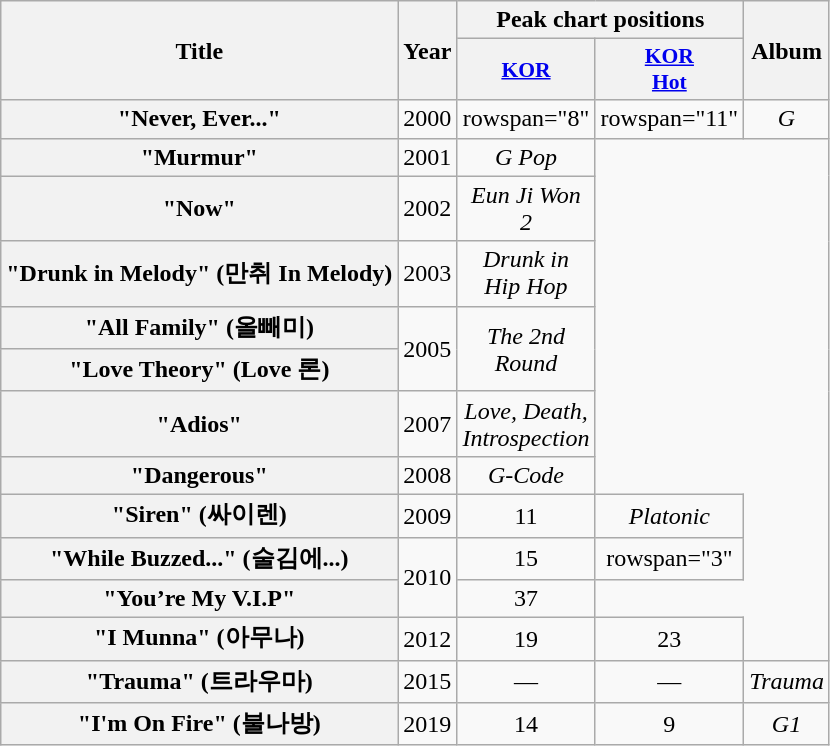<table class="wikitable plainrowheaders" style="text-align:center;">
<tr>
<th scope="col" rowspan="2">Title</th>
<th scope="col" rowspan="2">Year</th>
<th scope="col" colspan="2">Peak chart positions</th>
<th scope="col" rowspan="2">Album</th>
</tr>
<tr>
<th style="width:2.5em;font-size:90%"><a href='#'>KOR</a><br></th>
<th scope="col" style="width:2.5em;font-size:90%;"><a href='#'>KOR<br>Hot</a><br></th>
</tr>
<tr>
<th scope="row">"Never, Ever..."</th>
<td>2000</td>
<td>rowspan="8" </td>
<td>rowspan="11" </td>
<td><em>G</em></td>
</tr>
<tr>
<th scope="row">"Murmur"</th>
<td>2001</td>
<td><em>G Pop</em></td>
</tr>
<tr>
<th scope="row">"Now"</th>
<td>2002</td>
<td><em>Eun Ji Won 2</em></td>
</tr>
<tr>
<th scope="row">"Drunk in Melody" (만취 In Melody)</th>
<td>2003</td>
<td><em>Drunk in Hip Hop</em></td>
</tr>
<tr>
<th scope="row">"All Family" (올빼미)</th>
<td rowspan="2">2005</td>
<td rowspan="2"><em>The 2nd Round</em></td>
</tr>
<tr>
<th scope="row">"Love Theory" (Love 론) </th>
</tr>
<tr>
<th scope="row">"Adios" </th>
<td>2007</td>
<td><em>Love, Death, Introspection</em></td>
</tr>
<tr>
<th scope="row">"Dangerous"</th>
<td>2008</td>
<td><em>G-Code</em></td>
</tr>
<tr>
<th scope="row">"Siren" (싸이렌) </th>
<td>2009</td>
<td>11</td>
<td><em>Platonic</em></td>
</tr>
<tr>
<th scope="row">"While Buzzed..." (술김에...)</th>
<td rowspan="2">2010</td>
<td>15</td>
<td>rowspan="3" </td>
</tr>
<tr>
<th scope="row">"You’re My V.I.P" </th>
<td>37</td>
</tr>
<tr>
<th scope="row">"I Munna" (아무나) </th>
<td>2012</td>
<td>19</td>
<td>23</td>
</tr>
<tr>
<th scope="row">"Trauma" (트라우마) </th>
<td>2015</td>
<td>—</td>
<td>—</td>
<td><em>Trauma</em></td>
</tr>
<tr>
<th scope="row">"I'm On Fire" (불나방) </th>
<td>2019</td>
<td>14</td>
<td>9</td>
<td><em>G1</em></td>
</tr>
</table>
